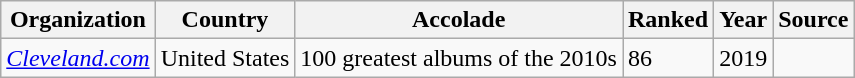<table class="wikitable plainrowheaders">
<tr>
<th>Organization</th>
<th>Country</th>
<th class=unsortable>Accolade</th>
<th>Ranked</th>
<th class=unsortable>Year</th>
<th class=unsortable>Source</th>
</tr>
<tr>
<td><em><a href='#'>Cleveland.com</a></em></td>
<td>United States</td>
<td>100 greatest albums of the 2010s</td>
<td>86</td>
<td>2019</td>
<td></td>
</tr>
</table>
